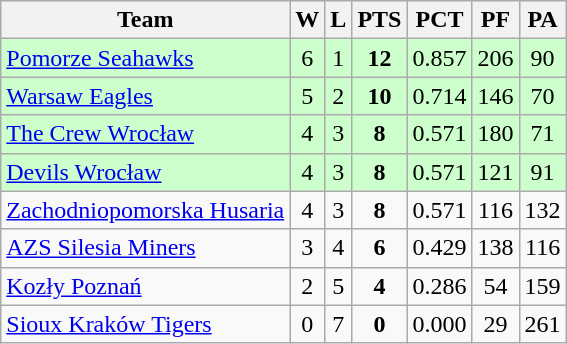<table class="wikitable" border="1">
<tr style="background:#efefef;">
<th>Team</th>
<th>W</th>
<th>L</th>
<th>PTS</th>
<th>PCT</th>
<th>PF</th>
<th>PA</th>
</tr>
<tr style="text-align:center; background:#cfc;">
<td align="left"><a href='#'>Pomorze Seahawks</a></td>
<td>6</td>
<td>1</td>
<td><strong>12</strong></td>
<td>0.857</td>
<td>206</td>
<td>90</td>
</tr>
<tr style="text-align:center; background:#cfc;">
<td align="left"><a href='#'>Warsaw Eagles</a></td>
<td>5</td>
<td>2</td>
<td><strong>10</strong></td>
<td>0.714</td>
<td>146</td>
<td>70</td>
</tr>
<tr style="text-align:center; background:#cfc;">
<td align="left"><a href='#'>The Crew Wrocław</a></td>
<td>4</td>
<td>3</td>
<td><strong>8</strong></td>
<td>0.571</td>
<td>180</td>
<td>71</td>
</tr>
<tr style="text-align:center; background:#cfc;">
<td align="left"><a href='#'>Devils Wrocław</a></td>
<td>4</td>
<td>3</td>
<td><strong>8</strong></td>
<td>0.571</td>
<td>121</td>
<td>91</td>
</tr>
<tr style="text-align:center;">
<td align="left"><a href='#'>Zachodniopomorska Husaria</a></td>
<td>4</td>
<td>3</td>
<td><strong>8</strong></td>
<td>0.571</td>
<td>116</td>
<td>132</td>
</tr>
<tr style="text-align:center;">
<td align="left"><a href='#'>AZS Silesia Miners</a></td>
<td>3</td>
<td>4</td>
<td><strong>6</strong></td>
<td>0.429</td>
<td>138</td>
<td>116</td>
</tr>
<tr style="text-align:center;">
<td align="left"><a href='#'>Kozły Poznań</a></td>
<td>2</td>
<td>5</td>
<td><strong>4</strong></td>
<td>0.286</td>
<td>54</td>
<td>159</td>
</tr>
<tr style="text-align:center;">
<td align="left"><a href='#'>Sioux Kraków Tigers</a></td>
<td>0</td>
<td>7</td>
<td><strong>0</strong></td>
<td>0.000</td>
<td>29</td>
<td>261</td>
</tr>
</table>
